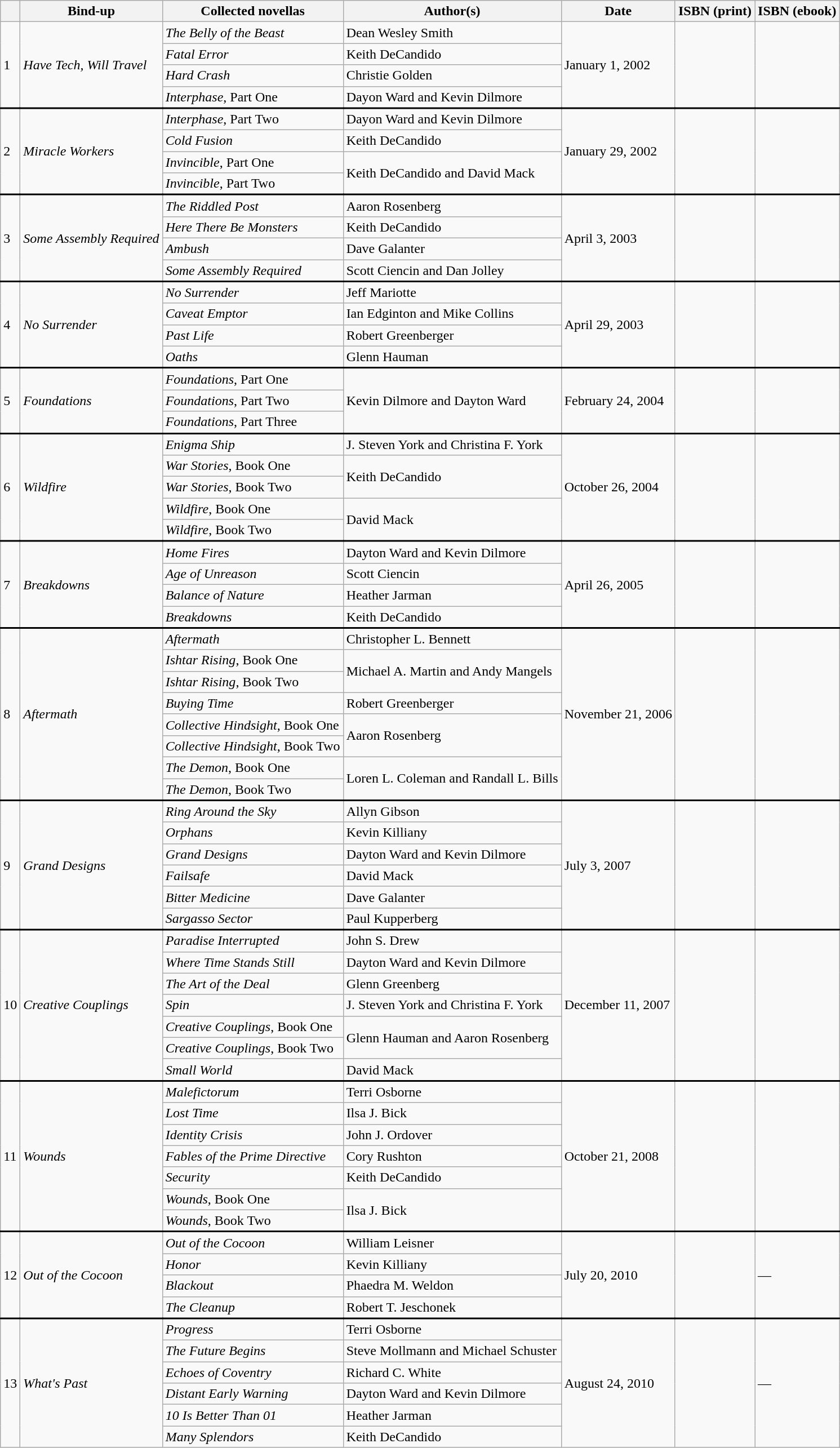<table class="wikitable">
<tr>
<th></th>
<th>Bind-up</th>
<th>Collected novellas</th>
<th>Author(s)</th>
<th>Date</th>
<th>ISBN (print)</th>
<th>ISBN (ebook)</th>
</tr>
<tr>
<td rowspan="4">1</td>
<td rowspan="4"><em>Have Tech, Will Travel</em></td>
<td><em>The Belly of the Beast</em></td>
<td>Dean Wesley Smith</td>
<td rowspan="4">January 1, 2002</td>
<td rowspan="4"></td>
<td rowspan="4"></td>
</tr>
<tr>
<td><em>Fatal Error</em></td>
<td>Keith DeCandido</td>
</tr>
<tr>
<td><em>Hard Crash</em></td>
<td>Christie Golden</td>
</tr>
<tr>
<td><em>Interphase</em>, Part One</td>
<td>Dayon Ward and Kevin Dilmore</td>
</tr>
<tr style="border-top: 2px solid; height: 0px;">
<td rowspan="4">2</td>
<td rowspan="4"><em>Miracle Workers</em></td>
<td><em>Interphase</em>, Part Two</td>
<td>Dayon Ward and Kevin Dilmore</td>
<td rowspan="4">January 29, 2002</td>
<td rowspan="4"></td>
<td rowspan="4"></td>
</tr>
<tr>
<td><em>Cold Fusion</em></td>
<td>Keith DeCandido</td>
</tr>
<tr>
<td><em>Invincible</em>, Part One</td>
<td rowspan="2">Keith DeCandido and David Mack</td>
</tr>
<tr>
<td><em>Invincible</em>, Part Two</td>
</tr>
<tr style="border-top: 2px solid; height: 0px;">
<td rowspan="4">3</td>
<td rowspan="4"><em>Some Assembly Required</em></td>
<td><em>The Riddled Post</em></td>
<td>Aaron Rosenberg</td>
<td rowspan="4">April 3, 2003</td>
<td rowspan="4"></td>
<td rowspan="4"></td>
</tr>
<tr>
<td><em>Here There Be Monsters</em></td>
<td>Keith DeCandido</td>
</tr>
<tr>
<td><em>Ambush</em></td>
<td>Dave Galanter</td>
</tr>
<tr>
<td><em>Some Assembly Required</em></td>
<td>Scott Ciencin and Dan Jolley</td>
</tr>
<tr style="border-top: 2px solid; height: 0px;">
<td rowspan="4">4</td>
<td rowspan="4"><em>No Surrender</em></td>
<td><em>No Surrender</em></td>
<td>Jeff Mariotte</td>
<td rowspan="4">April 29, 2003</td>
<td rowspan="4"></td>
<td rowspan="4"></td>
</tr>
<tr>
<td><em>Caveat Emptor</em></td>
<td>Ian Edginton and Mike Collins</td>
</tr>
<tr>
<td><em>Past Life</em></td>
<td>Robert Greenberger</td>
</tr>
<tr>
<td><em>Oaths</em></td>
<td>Glenn Hauman</td>
</tr>
<tr style="border-top: 2px solid; height: 0px;">
<td rowspan="3">5</td>
<td rowspan="3"><em>Foundations</em></td>
<td><em>Foundations</em>, Part One</td>
<td rowspan="3">Kevin Dilmore and Dayton Ward</td>
<td rowspan="3">February 24, 2004</td>
<td rowspan="3"></td>
<td rowspan="3"></td>
</tr>
<tr>
<td><em>Foundations</em>, Part Two</td>
</tr>
<tr>
<td><em>Foundations</em>, Part Three</td>
</tr>
<tr style="border-top: 2px solid; height: 0px;">
<td rowspan="5">6</td>
<td rowspan="5"><em>Wildfire</em></td>
<td><em>Enigma Ship</em></td>
<td>J. Steven York and Christina F. York</td>
<td rowspan="5">October 26, 2004</td>
<td rowspan="5"></td>
<td rowspan="5"></td>
</tr>
<tr>
<td><em>War Stories</em>, Book One</td>
<td rowspan="2">Keith DeCandido</td>
</tr>
<tr>
<td><em>War Stories</em>, Book Two</td>
</tr>
<tr>
<td><em>Wildfire</em>, Book One</td>
<td rowspan="2">David Mack</td>
</tr>
<tr>
<td><em>Wildfire</em>, Book Two</td>
</tr>
<tr style="border-top: 2px solid; height: 0px;">
<td rowspan="4">7</td>
<td rowspan="4"><em>Breakdowns</em></td>
<td><em>Home Fires</em></td>
<td>Dayton Ward and Kevin Dilmore</td>
<td rowspan="4">April 26, 2005</td>
<td rowspan="4"></td>
<td rowspan="4"></td>
</tr>
<tr>
<td><em>Age of Unreason</em></td>
<td>Scott Ciencin</td>
</tr>
<tr>
<td><em>Balance of Nature</em></td>
<td>Heather Jarman</td>
</tr>
<tr>
<td><em>Breakdowns</em></td>
<td>Keith DeCandido</td>
</tr>
<tr style="border-top: 2px solid; height: 0px;">
<td rowspan="8">8</td>
<td rowspan="8"><em>Aftermath</em></td>
<td><em>Aftermath</em></td>
<td>Christopher L. Bennett</td>
<td rowspan="8">November 21, 2006</td>
<td rowspan="8"></td>
<td rowspan="8"></td>
</tr>
<tr>
<td><em>Ishtar Rising</em>, Book One</td>
<td rowspan="2">Michael A. Martin and Andy Mangels</td>
</tr>
<tr>
<td><em>Ishtar Rising</em>, Book Two</td>
</tr>
<tr>
<td><em>Buying Time</em></td>
<td>Robert Greenberger</td>
</tr>
<tr>
<td><em>Collective Hindsight</em>, Book One</td>
<td rowspan="2">Aaron Rosenberg</td>
</tr>
<tr>
<td><em>Collective Hindsight</em>, Book Two</td>
</tr>
<tr>
<td><em>The Demon</em>, Book One</td>
<td rowspan="2">Loren L. Coleman and Randall L. Bills</td>
</tr>
<tr>
<td><em>The Demon</em>, Book Two</td>
</tr>
<tr style="border-top: 2px solid; height: 0px;">
<td rowspan="6">9</td>
<td rowspan="6"><em>Grand Designs</em></td>
<td><em>Ring Around the Sky</em></td>
<td>Allyn Gibson</td>
<td rowspan="6">July 3, 2007</td>
<td rowspan="6"></td>
<td rowspan="6"></td>
</tr>
<tr>
<td><em>Orphans</em></td>
<td>Kevin Killiany</td>
</tr>
<tr>
<td><em>Grand Designs</em></td>
<td>Dayton Ward and Kevin Dilmore</td>
</tr>
<tr>
<td><em>Failsafe</em></td>
<td>David Mack</td>
</tr>
<tr>
<td><em>Bitter Medicine</em></td>
<td>Dave Galanter</td>
</tr>
<tr>
<td><em>Sargasso Sector</em></td>
<td>Paul Kupperberg</td>
</tr>
<tr style="border-top: 2px solid; height: 0px;">
<td rowspan="7">10</td>
<td rowspan="7"><em>Creative Couplings</em></td>
<td><em>Paradise Interrupted</em></td>
<td>John S. Drew</td>
<td rowspan="7">December 11, 2007</td>
<td rowspan="7"></td>
<td rowspan="7"></td>
</tr>
<tr>
<td><em>Where Time Stands Still</em></td>
<td>Dayton Ward and Kevin Dilmore</td>
</tr>
<tr>
<td><em>The Art of the Deal</em></td>
<td>Glenn Greenberg</td>
</tr>
<tr>
<td><em>Spin</em></td>
<td>J. Steven York and Christina F. York</td>
</tr>
<tr>
<td><em>Creative Couplings</em>, Book One</td>
<td rowspan="2">Glenn Hauman and Aaron Rosenberg</td>
</tr>
<tr>
<td><em>Creative Couplings</em>, Book Two</td>
</tr>
<tr>
<td><em>Small World</em></td>
<td>David Mack</td>
</tr>
<tr style="border-top: 2px solid; height: 0px;">
<td rowspan="7">11</td>
<td rowspan="7"><em>Wounds</em></td>
<td><em>Malefictorum</em></td>
<td>Terri Osborne</td>
<td rowspan="7">October 21, 2008</td>
<td rowspan="7"></td>
<td rowspan="7"></td>
</tr>
<tr>
<td><em>Lost Time</em></td>
<td>Ilsa J. Bick</td>
</tr>
<tr>
<td><em>Identity Crisis</em></td>
<td>John J. Ordover</td>
</tr>
<tr>
<td><em>Fables of the Prime Directive</em></td>
<td>Cory Rushton</td>
</tr>
<tr>
<td><em>Security</em></td>
<td>Keith DeCandido</td>
</tr>
<tr>
<td><em>Wounds</em>, Book One</td>
<td rowspan="2">Ilsa J. Bick</td>
</tr>
<tr>
<td><em>Wounds</em>, Book Two</td>
</tr>
<tr style="border-top: 2px solid; height: 0px;">
<td rowspan="4">12</td>
<td rowspan="4"><em>Out of the Cocoon</em></td>
<td><em>Out of the Cocoon</em></td>
<td>William Leisner</td>
<td rowspan="4">July 20, 2010</td>
<td rowspan="4"></td>
<td rowspan="4">—</td>
</tr>
<tr>
<td><em>Honor</em></td>
<td>Kevin Killiany</td>
</tr>
<tr>
<td><em>Blackout</em></td>
<td>Phaedra M. Weldon</td>
</tr>
<tr>
<td><em>The Cleanup</em></td>
<td>Robert T. Jeschonek</td>
</tr>
<tr style="border-top: 2px solid; height: 0px;">
<td rowspan="6">13</td>
<td rowspan="6"><em>What's Past</em></td>
<td><em>Progress</em></td>
<td>Terri Osborne</td>
<td rowspan="6">August 24, 2010</td>
<td rowspan="6"></td>
<td rowspan="6">—</td>
</tr>
<tr>
<td><em>The Future Begins</em></td>
<td>Steve Mollmann and Michael Schuster</td>
</tr>
<tr>
<td><em>Echoes of Coventry</em></td>
<td>Richard C. White</td>
</tr>
<tr>
<td><em>Distant Early Warning</em></td>
<td>Dayton Ward and Kevin Dilmore</td>
</tr>
<tr>
<td><em>10 Is Better Than 01</em></td>
<td>Heather Jarman</td>
</tr>
<tr>
<td><em>Many Splendors</em></td>
<td>Keith DeCandido</td>
</tr>
</table>
